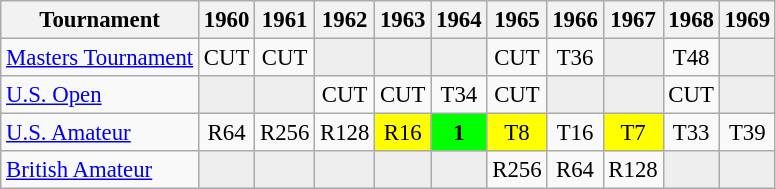<table class="wikitable" style="font-size:95%;text-align:center;">
<tr>
<th>Tournament</th>
<th>1960</th>
<th>1961</th>
<th>1962</th>
<th>1963</th>
<th>1964</th>
<th>1965</th>
<th>1966</th>
<th>1967</th>
<th>1968</th>
<th>1969</th>
</tr>
<tr>
<td align=left><a href='#'>Masters Tournament</a></td>
<td>CUT</td>
<td>CUT</td>
<td style="background:#eeeeee;"></td>
<td style="background:#eeeeee;"></td>
<td style="background:#eeeeee;"></td>
<td>CUT</td>
<td>T36</td>
<td style="background:#eeeeee;"></td>
<td>T48</td>
<td style="background:#eeeeee;"></td>
</tr>
<tr>
<td align=left><a href='#'>U.S. Open</a></td>
<td style="background:#eeeeee;"></td>
<td style="background:#eeeeee;"></td>
<td>CUT</td>
<td>CUT</td>
<td>T34</td>
<td>CUT</td>
<td style="background:#eeeeee;"></td>
<td style="background:#eeeeee;"></td>
<td>CUT</td>
<td style="background:#eeeeee;"></td>
</tr>
<tr>
<td align=left><a href='#'>U.S. Amateur</a></td>
<td>R64</td>
<td>R256</td>
<td>R128</td>
<td align="center" style="background:yellow;">R16</td>
<td align="center" style="background:lime;"><strong>1</strong></td>
<td align="center" style="background:yellow;">T8</td>
<td>T16</td>
<td align="center" style="background:yellow;">T7</td>
<td>T33</td>
<td>T39</td>
</tr>
<tr>
<td align=left><a href='#'>British Amateur</a></td>
<td style="background:#eeeeee;"></td>
<td style="background:#eeeeee;"></td>
<td style="background:#eeeeee;"></td>
<td style="background:#eeeeee;"></td>
<td style="background:#eeeeee;"></td>
<td>R256</td>
<td>R64</td>
<td>R128</td>
<td style="background:#eeeeee;"></td>
<td style="background:#eeeeee;"></td>
</tr>
</table>
